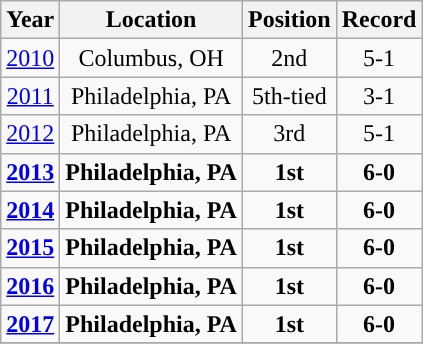<table class="wikitable sortable">
<tr>
<th>Year</th>
<th>Location</th>
<th>Position</th>
<th>Record</th>
</tr>
<tr>
<td align=center><a href='#'>2010</a></td>
<td align=center>Columbus, OH</td>
<td align=center>2nd</td>
<td align=center>5-1</td>
</tr>
<tr>
<td align=center><a href='#'>2011</a></td>
<td align=center>Philadelphia, PA</td>
<td align=center>5th-tied</td>
<td align=center>3-1</td>
</tr>
<tr>
<td align=center><a href='#'>2012</a></td>
<td align=center>Philadelphia, PA</td>
<td align=center>3rd</td>
<td align=center>5-1</td>
</tr>
<tr>
<td align=center><strong><a href='#'>2013</a></strong></td>
<td align=center><strong>Philadelphia, PA</strong></td>
<td align=center><strong>1st</strong></td>
<td align=center><strong>6-0</strong></td>
</tr>
<tr>
<td align=center><strong><a href='#'>2014</a></strong></td>
<td align=center><strong>Philadelphia, PA</strong></td>
<td align=center><strong>1st</strong></td>
<td align=center><strong>6-0</strong></td>
</tr>
<tr>
<td align=center><strong><a href='#'>2015</a></strong></td>
<td align=center><strong>Philadelphia, PA</strong></td>
<td align=center><strong>1st</strong></td>
<td align=center><strong>6-0</strong></td>
</tr>
<tr>
<td align=center><strong><a href='#'>2016</a></strong></td>
<td align=center><strong>Philadelphia, PA</strong></td>
<td align=center><strong>1st</strong></td>
<td align=center><strong>6-0</strong></td>
</tr>
<tr>
<td align=center><strong><a href='#'>2017</a></strong></td>
<td align=center><strong>Philadelphia, PA</strong></td>
<td align=center><strong>1st</strong></td>
<td align=center><strong>6-0</strong></td>
</tr>
<tr>
</tr>
</table>
